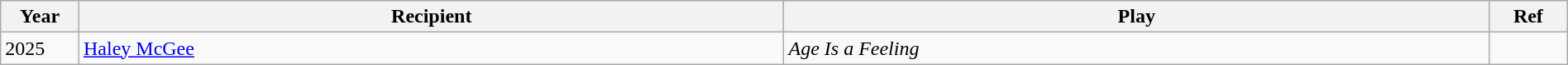<table class = "wikitable sortable" width=100%>
<tr>
<th width=5%>Year</th>
<th width=45%>Recipient</th>
<th width=45%>Play</th>
<th width=5%>Ref</th>
</tr>
<tr>
<td>2025</td>
<td><a href='#'>Haley McGee</a></td>
<td><em>Age Is a Feeling</em></td>
<td></td>
</tr>
</table>
